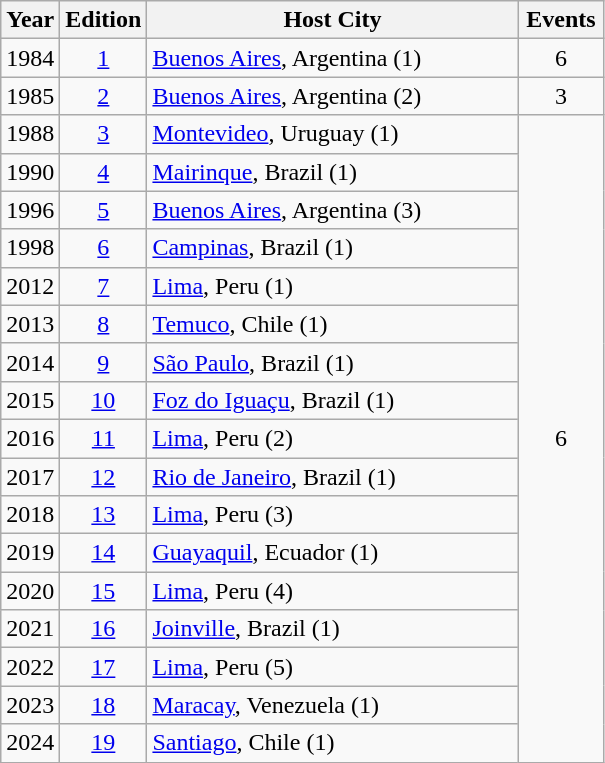<table class="wikitable" style="font-size:100%">
<tr>
<th width="30">Year</th>
<th width="30">Edition</th>
<th width="240">Host City</th>
<th width="50">Events</th>
</tr>
<tr>
<td align="center">1984</td>
<td align="center"><a href='#'>1</a></td>
<td><a href='#'>Buenos Aires</a>, Argentina (1)</td>
<td align="center">6</td>
</tr>
<tr>
<td align="center">1985</td>
<td align="center"><a href='#'>2</a></td>
<td><a href='#'>Buenos Aires</a>, Argentina (2)</td>
<td align="center">3</td>
</tr>
<tr>
<td align="center">1988</td>
<td align="center"><a href='#'>3</a></td>
<td><a href='#'>Montevideo</a>, Uruguay (1)</td>
<td rowspan="17" align="center">6</td>
</tr>
<tr>
<td align="center">1990</td>
<td align="center"><a href='#'>4</a></td>
<td><a href='#'>Mairinque</a>, Brazil (1)</td>
</tr>
<tr>
<td align="center">1996</td>
<td align="center"><a href='#'>5</a></td>
<td><a href='#'>Buenos Aires</a>, Argentina (3)</td>
</tr>
<tr>
<td align="center">1998</td>
<td align="center"><a href='#'>6</a></td>
<td><a href='#'>Campinas</a>, Brazil (1)</td>
</tr>
<tr>
<td align="center">2012</td>
<td align="center"><a href='#'>7</a></td>
<td><a href='#'>Lima</a>, Peru (1)</td>
</tr>
<tr>
<td align="center">2013</td>
<td align="center"><a href='#'>8</a></td>
<td><a href='#'>Temuco</a>, Chile (1)</td>
</tr>
<tr>
<td align="center">2014</td>
<td align="center"><a href='#'>9</a></td>
<td><a href='#'>São Paulo</a>, Brazil (1)</td>
</tr>
<tr>
<td align="center">2015</td>
<td align="center"><a href='#'>10</a></td>
<td><a href='#'>Foz do Iguaçu</a>, Brazil (1)</td>
</tr>
<tr>
<td align="center">2016</td>
<td align="center"><a href='#'>11</a></td>
<td><a href='#'>Lima</a>, Peru (2)</td>
</tr>
<tr>
<td align="center">2017</td>
<td align="center"><a href='#'>12</a></td>
<td><a href='#'>Rio de Janeiro</a>, Brazil (1)</td>
</tr>
<tr>
<td align="center">2018</td>
<td align="center"><a href='#'>13</a></td>
<td><a href='#'>Lima</a>, Peru (3)</td>
</tr>
<tr>
<td align="center">2019</td>
<td align="center"><a href='#'>14</a></td>
<td><a href='#'>Guayaquil</a>, Ecuador (1)</td>
</tr>
<tr>
<td align="center">2020</td>
<td align="center"><a href='#'>15</a></td>
<td><a href='#'>Lima</a>, Peru (4)</td>
</tr>
<tr>
<td align="center">2021</td>
<td align="center"><a href='#'>16</a></td>
<td><a href='#'>Joinville</a>, Brazil (1)</td>
</tr>
<tr>
<td align="center">2022</td>
<td align="center"><a href='#'>17</a></td>
<td><a href='#'>Lima</a>, Peru (5)</td>
</tr>
<tr>
<td align="center">2023</td>
<td align="center"><a href='#'>18</a></td>
<td><a href='#'>Maracay</a>, Venezuela (1)</td>
</tr>
<tr>
<td align="center">2024</td>
<td align="center"><a href='#'>19</a></td>
<td><a href='#'>Santiago</a>, Chile (1)</td>
</tr>
</table>
